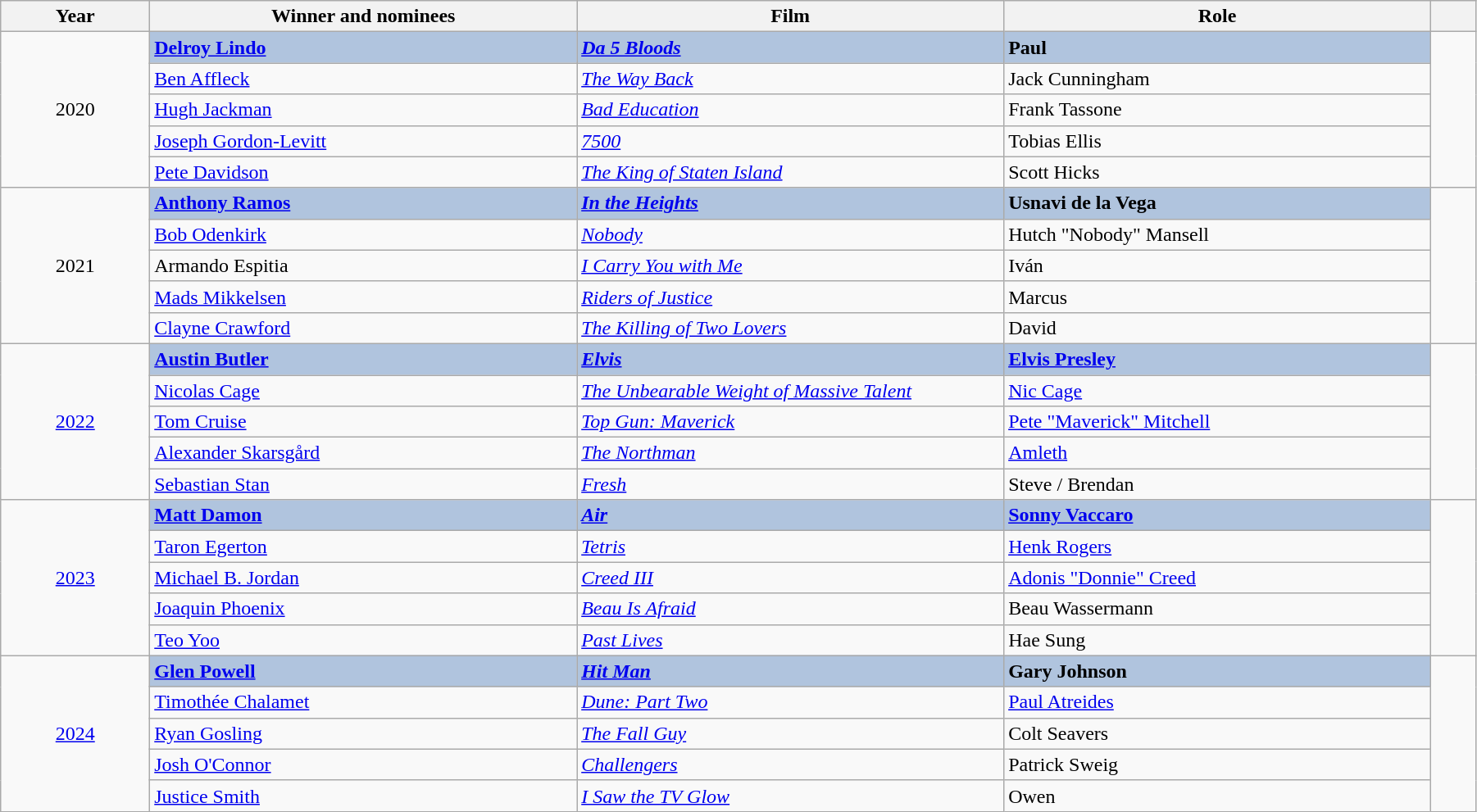<table class="wikitable" width="95%" cellpadding="6">
<tr>
<th width="100"><strong>Year</strong></th>
<th width="300"><strong>Winner and nominees</strong></th>
<th width="300"><strong>Film</strong></th>
<th width="300"><strong>Role</strong></th>
<th width="25"><strong></strong></th>
</tr>
<tr>
<td rowspan="5" style="text-align:center;">2020</td>
<td style="background:#B0C4DE;"><strong><a href='#'>Delroy Lindo</a></strong></td>
<td style="background:#B0C4DE;"><strong><em><a href='#'>Da 5 Bloods</a></em></strong></td>
<td style="background:#B0C4DE;"><strong>Paul</strong></td>
<td rowspan="5" style="text-align:center;"></td>
</tr>
<tr>
<td><a href='#'>Ben Affleck</a></td>
<td><em><a href='#'>The Way Back</a></em></td>
<td>Jack Cunningham</td>
</tr>
<tr>
<td><a href='#'>Hugh Jackman</a></td>
<td><em><a href='#'>Bad Education</a></em></td>
<td>Frank Tassone</td>
</tr>
<tr>
<td><a href='#'>Joseph Gordon-Levitt</a></td>
<td><em><a href='#'>7500</a></em></td>
<td>Tobias Ellis</td>
</tr>
<tr>
<td><a href='#'>Pete Davidson</a></td>
<td><em><a href='#'>The King of Staten Island</a></em></td>
<td>Scott Hicks</td>
</tr>
<tr>
<td rowspan="5" style="text-align:center;">2021</td>
<td style="background:#B0C4DE;"><strong><a href='#'>Anthony Ramos</a></strong></td>
<td style="background:#B0C4DE;"><strong><em><a href='#'>In the Heights</a></em></strong></td>
<td style="background:#B0C4DE;"><strong>Usnavi de la Vega</strong></td>
<td rowspan="5" style="text-align:center;"></td>
</tr>
<tr>
<td><a href='#'>Bob Odenkirk</a></td>
<td><em><a href='#'>Nobody</a></em></td>
<td>Hutch "Nobody" Mansell</td>
</tr>
<tr>
<td>Armando Espitia</td>
<td><em><a href='#'>I Carry You with Me</a></em></td>
<td>Iván</td>
</tr>
<tr>
<td><a href='#'>Mads Mikkelsen</a></td>
<td><em><a href='#'>Riders of Justice</a></em></td>
<td>Marcus</td>
</tr>
<tr>
<td><a href='#'>Clayne Crawford</a></td>
<td><em><a href='#'>The Killing of Two Lovers</a></em></td>
<td>David</td>
</tr>
<tr>
<td rowspan="5" style="text-align:center;"><a href='#'>2022</a></td>
<td style="background:#B0C4DE;"><strong><a href='#'>Austin Butler</a></strong></td>
<td style="background:#B0C4DE;"><strong><em><a href='#'>Elvis</a></em></strong></td>
<td style="background:#B0C4DE;"><strong><a href='#'>Elvis Presley</a></strong></td>
<td rowspan="5" style="text-align:center;"></td>
</tr>
<tr>
<td><a href='#'>Nicolas Cage</a></td>
<td><em><a href='#'>The Unbearable Weight of Massive Talent</a></em></td>
<td><a href='#'>Nic Cage</a></td>
</tr>
<tr>
<td><a href='#'>Tom Cruise</a></td>
<td><em><a href='#'>Top Gun: Maverick</a></em></td>
<td><a href='#'>Pete "Maverick" Mitchell</a></td>
</tr>
<tr>
<td><a href='#'>Alexander Skarsgård</a></td>
<td><em><a href='#'>The Northman</a></em></td>
<td><a href='#'>Amleth</a></td>
</tr>
<tr>
<td><a href='#'>Sebastian Stan</a></td>
<td><em><a href='#'>Fresh</a></em></td>
<td>Steve / Brendan</td>
</tr>
<tr>
<td rowspan="5" style="text-align:center;"><a href='#'>2023</a></td>
<td style="background:#B0C4DE;"><strong><a href='#'>Matt Damon</a></strong></td>
<td style="background:#B0C4DE;"><strong><em><a href='#'>Air</a></em></strong></td>
<td style="background:#B0C4DE;"><strong><a href='#'>Sonny Vaccaro</a></strong></td>
<td rowspan="5" style="text-align:center;"></td>
</tr>
<tr>
<td><a href='#'>Taron Egerton</a></td>
<td><em><a href='#'>Tetris</a></em></td>
<td><a href='#'>Henk Rogers</a></td>
</tr>
<tr>
<td><a href='#'>Michael B. Jordan</a></td>
<td><em><a href='#'>Creed III</a></em></td>
<td><a href='#'>Adonis "Donnie" Creed</a></td>
</tr>
<tr>
<td><a href='#'>Joaquin Phoenix</a></td>
<td><em><a href='#'>Beau Is Afraid</a></em></td>
<td>Beau Wassermann</td>
</tr>
<tr>
<td><a href='#'>Teo Yoo</a></td>
<td><em><a href='#'>Past Lives</a></em></td>
<td>Hae Sung</td>
</tr>
<tr>
<td rowspan="5" style="text-align:center;"><a href='#'>2024</a></td>
<td style="background:#B0C4DE;"><strong><a href='#'>Glen Powell</a></strong></td>
<td style="background:#B0C4DE;"><strong><em><a href='#'>Hit Man</a></em></strong></td>
<td style="background:#B0C4DE;"><strong>Gary Johnson</strong></td>
<td rowspan="5" style="text-align:center;"></td>
</tr>
<tr>
<td><a href='#'>Timothée Chalamet</a></td>
<td><em><a href='#'>Dune: Part Two</a></em></td>
<td><a href='#'>Paul Atreides</a></td>
</tr>
<tr>
<td><a href='#'>Ryan Gosling</a></td>
<td><em><a href='#'>The Fall Guy</a></em></td>
<td>Colt Seavers</td>
</tr>
<tr>
<td><a href='#'>Josh O'Connor</a></td>
<td><em><a href='#'>Challengers</a></em></td>
<td>Patrick Sweig</td>
</tr>
<tr>
<td><a href='#'>Justice Smith</a></td>
<td><em><a href='#'>I Saw the TV Glow</a></em></td>
<td>Owen</td>
</tr>
</table>
